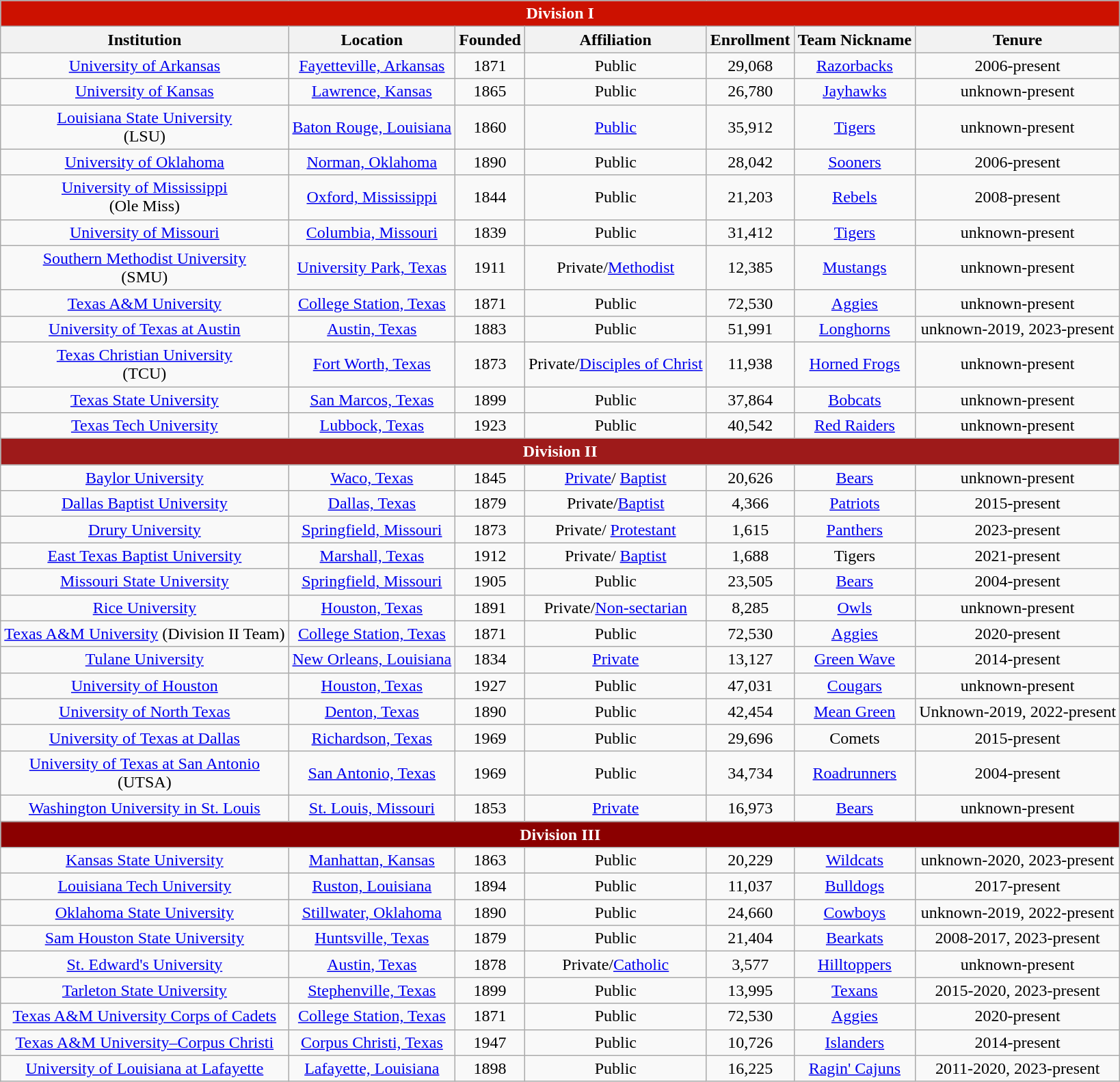<table class="wikitable" style="text-align:center">
<tr>
<th colspan="7" style="background:#CC1100; color:white;">Division I</th>
</tr>
<tr>
<th>Institution</th>
<th>Location</th>
<th>Founded</th>
<th>Affiliation</th>
<th>Enrollment</th>
<th>Team Nickname</th>
<th>Tenure</th>
</tr>
<tr>
<td><a href='#'>University of Arkansas</a></td>
<td><a href='#'>Fayetteville, Arkansas</a></td>
<td>1871</td>
<td>Public</td>
<td>29,068</td>
<td><a href='#'>Razorbacks</a></td>
<td>2006-present</td>
</tr>
<tr>
<td><a href='#'>University of Kansas</a></td>
<td><a href='#'>Lawrence, Kansas</a></td>
<td>1865</td>
<td>Public</td>
<td>26,780</td>
<td><a href='#'>Jayhawks</a></td>
<td>unknown-present</td>
</tr>
<tr>
<td><a href='#'>Louisiana State University</a><br>(LSU)</td>
<td><a href='#'>Baton Rouge, Louisiana</a></td>
<td>1860</td>
<td><a href='#'>Public</a></td>
<td>35,912</td>
<td><a href='#'>Tigers</a></td>
<td>unknown-present</td>
</tr>
<tr>
<td><a href='#'>University of Oklahoma</a></td>
<td><a href='#'>Norman, Oklahoma</a></td>
<td>1890</td>
<td>Public</td>
<td>28,042</td>
<td><a href='#'>Sooners</a></td>
<td>2006-present</td>
</tr>
<tr>
<td><a href='#'>University of Mississippi</a><br>(Ole Miss)</td>
<td><a href='#'>Oxford, Mississippi</a></td>
<td>1844</td>
<td>Public</td>
<td>21,203</td>
<td><a href='#'>Rebels</a></td>
<td>2008-present</td>
</tr>
<tr>
<td><a href='#'>University of Missouri</a></td>
<td><a href='#'>Columbia, Missouri</a></td>
<td>1839</td>
<td>Public</td>
<td>31,412</td>
<td><a href='#'>Tigers</a></td>
<td>unknown-present</td>
</tr>
<tr>
<td><a href='#'>Southern Methodist University</a><br>(SMU)</td>
<td><a href='#'>University Park, Texas</a></td>
<td>1911</td>
<td>Private/<a href='#'>Methodist</a></td>
<td>12,385</td>
<td><a href='#'>Mustangs</a></td>
<td>unknown-present</td>
</tr>
<tr>
<td><a href='#'>Texas A&M University</a></td>
<td><a href='#'>College Station, Texas</a></td>
<td>1871</td>
<td>Public</td>
<td>72,530</td>
<td><a href='#'>Aggies</a></td>
<td>unknown-present</td>
</tr>
<tr>
<td><a href='#'>University of Texas at Austin</a></td>
<td><a href='#'>Austin, Texas</a></td>
<td>1883</td>
<td>Public</td>
<td>51,991</td>
<td><a href='#'>Longhorns</a></td>
<td>unknown-2019, 2023-present</td>
</tr>
<tr>
<td><a href='#'>Texas Christian University</a><br>(TCU)</td>
<td><a href='#'>Fort Worth, Texas</a></td>
<td>1873</td>
<td>Private/<a href='#'>Disciples of Christ</a></td>
<td>11,938</td>
<td><a href='#'>Horned Frogs</a></td>
<td>unknown-present</td>
</tr>
<tr>
<td><a href='#'>Texas State University</a></td>
<td><a href='#'>San Marcos, Texas</a></td>
<td>1899</td>
<td>Public</td>
<td>37,864</td>
<td><a href='#'>Bobcats</a></td>
<td>unknown-present</td>
</tr>
<tr>
<td><a href='#'>Texas Tech University</a></td>
<td><a href='#'>Lubbock, Texas</a></td>
<td>1923</td>
<td>Public</td>
<td>40,542</td>
<td><a href='#'>Red Raiders</a></td>
<td>unknown-present</td>
</tr>
<tr>
<th colspan="7" style="background:#9E1A1A; color:white;">Division II</th>
</tr>
<tr>
<td><a href='#'>Baylor University</a></td>
<td><a href='#'>Waco, Texas</a></td>
<td>1845</td>
<td><a href='#'>Private</a>/ <a href='#'>Baptist</a></td>
<td>20,626</td>
<td><a href='#'>Bears</a></td>
<td>unknown-present</td>
</tr>
<tr>
<td><a href='#'>Dallas Baptist University</a></td>
<td><a href='#'>Dallas, Texas</a></td>
<td>1879</td>
<td>Private/<a href='#'>Baptist</a></td>
<td>4,366</td>
<td><a href='#'>Patriots</a></td>
<td>2015-present</td>
</tr>
<tr>
<td><a href='#'>Drury University</a></td>
<td><a href='#'>Springfield, Missouri</a></td>
<td>1873</td>
<td>Private/ <a href='#'>Protestant</a></td>
<td>1,615</td>
<td><a href='#'>Panthers</a></td>
<td>2023-present</td>
</tr>
<tr>
<td><a href='#'>East Texas Baptist University</a></td>
<td><a href='#'>Marshall, Texas</a></td>
<td>1912</td>
<td>Private/ <a href='#'>Baptist</a></td>
<td>1,688</td>
<td>Tigers</td>
<td>2021-present</td>
</tr>
<tr>
<td><a href='#'>Missouri State University</a></td>
<td><a href='#'>Springfield, Missouri</a></td>
<td>1905</td>
<td>Public</td>
<td>23,505</td>
<td><a href='#'>Bears</a></td>
<td>2004-present</td>
</tr>
<tr>
<td><a href='#'>Rice University</a></td>
<td><a href='#'>Houston, Texas</a></td>
<td>1891</td>
<td>Private/<a href='#'>Non-sectarian</a></td>
<td>8,285</td>
<td><a href='#'>Owls</a></td>
<td>unknown-present</td>
</tr>
<tr>
<td><a href='#'>Texas A&M University</a> (Division II Team)</td>
<td><a href='#'>College Station, Texas</a></td>
<td>1871</td>
<td>Public</td>
<td>72,530</td>
<td><a href='#'>Aggies</a></td>
<td>2020-present</td>
</tr>
<tr>
<td><a href='#'>Tulane University</a></td>
<td><a href='#'>New Orleans, Louisiana</a></td>
<td>1834</td>
<td><a href='#'>Private</a></td>
<td>13,127</td>
<td><a href='#'>Green Wave</a></td>
<td>2014-present</td>
</tr>
<tr>
<td><a href='#'>University of Houston</a></td>
<td><a href='#'>Houston, Texas</a></td>
<td>1927</td>
<td>Public</td>
<td>47,031</td>
<td><a href='#'>Cougars</a></td>
<td>unknown-present</td>
</tr>
<tr>
<td><a href='#'>University of North Texas</a></td>
<td><a href='#'>Denton, Texas</a></td>
<td>1890</td>
<td>Public</td>
<td>42,454</td>
<td><a href='#'>Mean Green</a></td>
<td>Unknown-2019, 2022-present</td>
</tr>
<tr>
<td><a href='#'>University of Texas at Dallas</a></td>
<td><a href='#'>Richardson, Texas</a></td>
<td>1969</td>
<td>Public</td>
<td>29,696</td>
<td>Comets</td>
<td>2015-present</td>
</tr>
<tr>
<td><a href='#'>University of Texas at San Antonio</a><br>(UTSA)</td>
<td><a href='#'>San Antonio, Texas</a></td>
<td>1969</td>
<td>Public</td>
<td>34,734</td>
<td><a href='#'>Roadrunners</a></td>
<td>2004-present</td>
</tr>
<tr>
<td><a href='#'>Washington University in St. Louis</a></td>
<td><a href='#'>St. Louis, Missouri</a></td>
<td>1853</td>
<td><a href='#'>Private</a></td>
<td>16,973</td>
<td><a href='#'>Bears</a></td>
<td>unknown-present</td>
</tr>
<tr>
<th colspan="7" style="background:#8B0000; color:white;">Division III</th>
</tr>
<tr>
<td><a href='#'>Kansas State University</a></td>
<td><a href='#'>Manhattan, Kansas</a></td>
<td>1863</td>
<td>Public</td>
<td>20,229</td>
<td><a href='#'>Wildcats</a></td>
<td>unknown-2020, 2023-present</td>
</tr>
<tr>
<td><a href='#'>Louisiana Tech University</a></td>
<td><a href='#'>Ruston, Louisiana</a></td>
<td>1894</td>
<td>Public</td>
<td>11,037</td>
<td><a href='#'>Bulldogs</a></td>
<td>2017-present</td>
</tr>
<tr>
<td><a href='#'>Oklahoma State University</a></td>
<td><a href='#'>Stillwater, Oklahoma</a></td>
<td>1890</td>
<td>Public</td>
<td>24,660</td>
<td><a href='#'>Cowboys</a></td>
<td>unknown-2019, 2022-present</td>
</tr>
<tr>
<td><a href='#'>Sam Houston State University</a></td>
<td><a href='#'>Huntsville, Texas</a></td>
<td>1879</td>
<td>Public</td>
<td>21,404</td>
<td><a href='#'>Bearkats</a></td>
<td>2008-2017, 2023-present</td>
</tr>
<tr>
<td><a href='#'>St. Edward's University</a></td>
<td><a href='#'>Austin, Texas</a></td>
<td>1878</td>
<td>Private/<a href='#'>Catholic</a></td>
<td>3,577</td>
<td><a href='#'>Hilltoppers</a></td>
<td>unknown-present</td>
</tr>
<tr>
<td><a href='#'>Tarleton State University</a></td>
<td><a href='#'>Stephenville, Texas</a></td>
<td>1899</td>
<td>Public</td>
<td>13,995</td>
<td><a href='#'>Texans</a></td>
<td>2015-2020, 2023-present</td>
</tr>
<tr>
<td><a href='#'>Texas A&M University Corps of Cadets</a></td>
<td><a href='#'>College Station, Texas</a></td>
<td>1871</td>
<td>Public</td>
<td>72,530</td>
<td><a href='#'>Aggies</a></td>
<td>2020-present</td>
</tr>
<tr>
<td><a href='#'>Texas A&M University–Corpus Christi</a></td>
<td><a href='#'>Corpus Christi, Texas</a></td>
<td>1947</td>
<td>Public</td>
<td>10,726</td>
<td><a href='#'>Islanders</a></td>
<td>2014-present</td>
</tr>
<tr>
<td><a href='#'>University of Louisiana at Lafayette</a></td>
<td><a href='#'>Lafayette, Louisiana</a></td>
<td>1898</td>
<td>Public</td>
<td>16,225</td>
<td><a href='#'>Ragin' Cajuns</a></td>
<td>2011-2020, 2023-present</td>
</tr>
</table>
